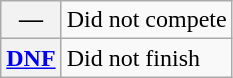<table class="wikitable">
<tr>
<th scope="row">—</th>
<td>Did not compete</td>
</tr>
<tr>
<th scope="row"><a href='#'>DNF</a></th>
<td>Did not finish</td>
</tr>
</table>
